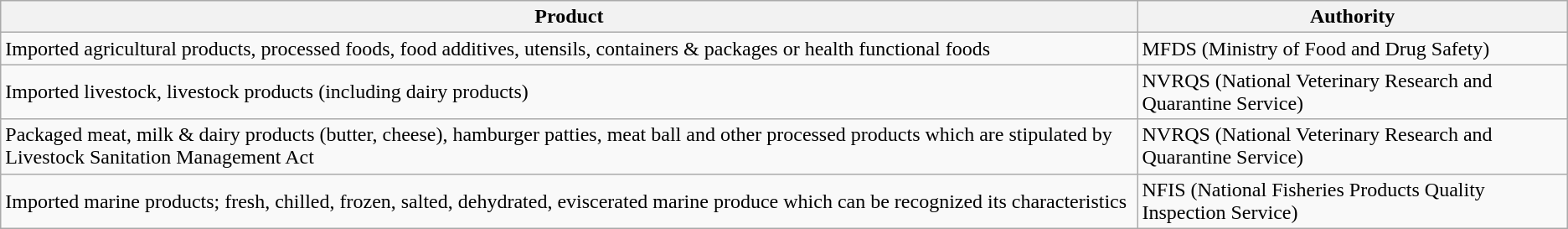<table class="wikitable">
<tr>
<th>Product</th>
<th>Authority</th>
</tr>
<tr>
<td>Imported agricultural products, processed foods, food additives, utensils, containers & packages or health functional foods</td>
<td>MFDS (Ministry of Food and Drug Safety)</td>
</tr>
<tr>
<td>Imported livestock, livestock products (including dairy products)</td>
<td>NVRQS (National Veterinary Research and Quarantine Service)</td>
</tr>
<tr>
<td>Packaged meat, milk & dairy products (butter, cheese), hamburger patties, meat ball and other processed products which are stipulated by Livestock Sanitation Management Act</td>
<td>NVRQS (National Veterinary Research and Quarantine Service)</td>
</tr>
<tr>
<td>Imported marine products; fresh, chilled, frozen, salted, dehydrated, eviscerated marine produce which can be recognized its characteristics</td>
<td>NFIS (National Fisheries Products Quality Inspection Service)</td>
</tr>
</table>
